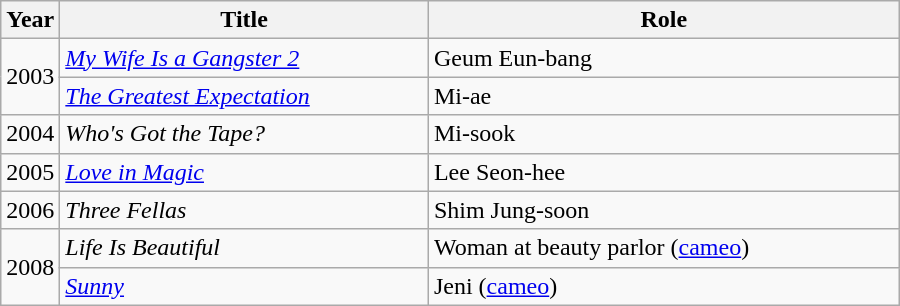<table class="wikitable" style="width:600px">
<tr>
<th width=10>Year</th>
<th>Title</th>
<th>Role</th>
</tr>
<tr>
<td rowspan=2>2003</td>
<td><em><a href='#'>My Wife Is a Gangster 2</a></em></td>
<td>Geum Eun-bang</td>
</tr>
<tr>
<td><em><a href='#'>The Greatest Expectation</a></em></td>
<td>Mi-ae</td>
</tr>
<tr>
<td>2004</td>
<td><em>Who's Got the Tape?</em></td>
<td>Mi-sook</td>
</tr>
<tr>
<td>2005</td>
<td><em><a href='#'>Love in Magic</a></em></td>
<td>Lee Seon-hee</td>
</tr>
<tr>
<td>2006</td>
<td><em>Three Fellas</em></td>
<td>Shim Jung-soon</td>
</tr>
<tr>
<td rowspan=2>2008</td>
<td><em>Life Is Beautiful</em></td>
<td>Woman at beauty parlor (<a href='#'>cameo</a>)</td>
</tr>
<tr>
<td><em><a href='#'>Sunny</a></em></td>
<td>Jeni (<a href='#'>cameo</a>)</td>
</tr>
</table>
